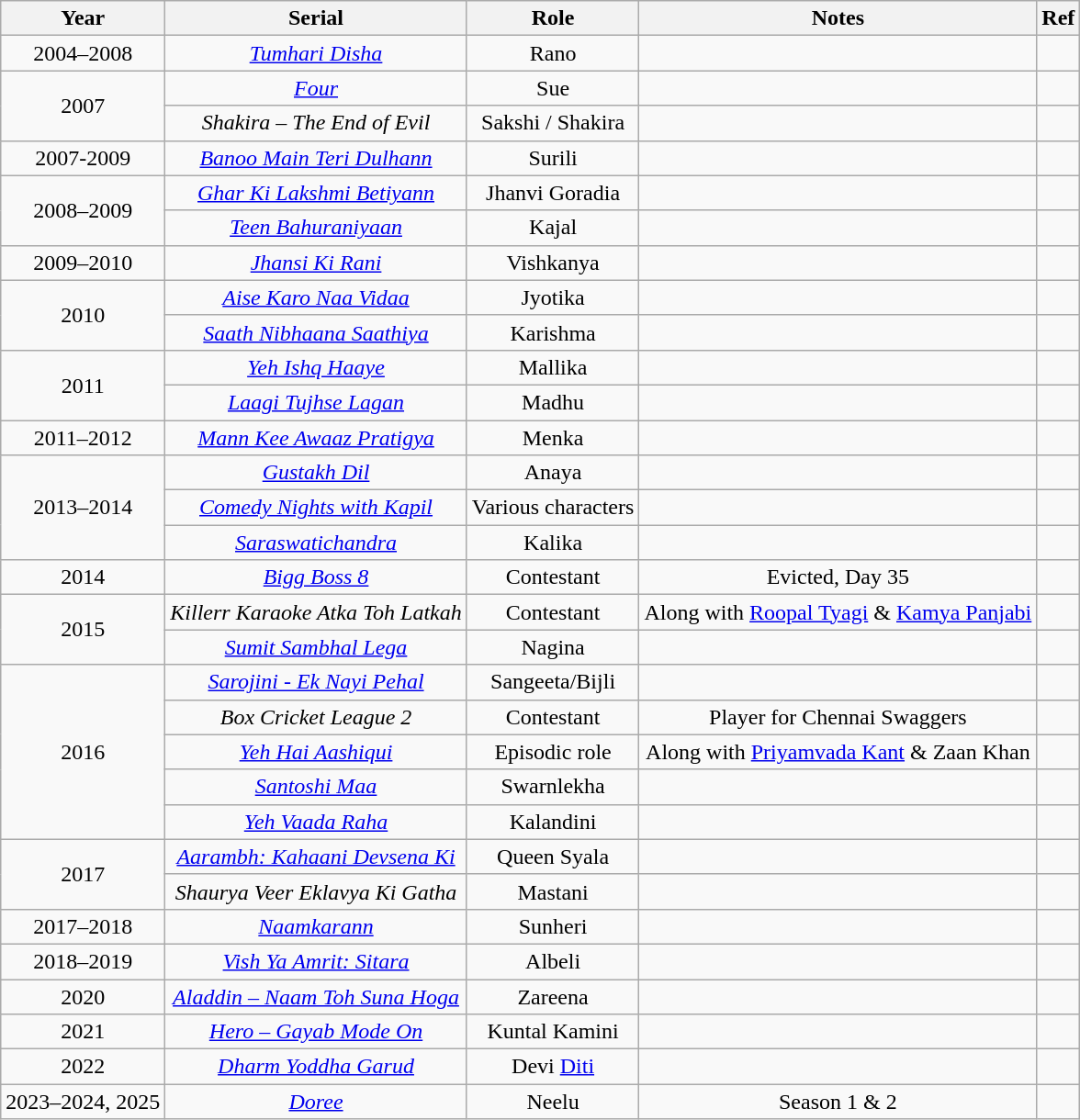<table class="wikitable" style="text-align:center;">
<tr>
<th>Year</th>
<th>Serial</th>
<th>Role</th>
<th>Notes</th>
<th>Ref</th>
</tr>
<tr>
<td>2004–2008</td>
<td><em><a href='#'>Tumhari Disha</a></em></td>
<td>Rano</td>
<td></td>
<td style="text-align:center;"></td>
</tr>
<tr>
<td rowspan="2">2007</td>
<td><em><a href='#'>Four</a></em></td>
<td>Sue</td>
<td></td>
<td style="text-align:center;"></td>
</tr>
<tr>
<td><em>Shakira – The End of Evil</em></td>
<td>Sakshi / Shakira</td>
<td></td>
<td style="text-align:center;"></td>
</tr>
<tr>
<td>2007-2009</td>
<td><em><a href='#'>Banoo Main Teri Dulhann</a></em></td>
<td>Surili</td>
<td></td>
<td style="text-align:center;"></td>
</tr>
<tr>
<td rowspan="2">2008–2009</td>
<td><em><a href='#'>Ghar Ki Lakshmi Betiyann</a></em></td>
<td>Jhanvi Goradia</td>
<td></td>
<td style="text-align:center;"></td>
</tr>
<tr>
<td><em><a href='#'>Teen Bahuraniyaan</a></em></td>
<td>Kajal</td>
<td></td>
<td style="text-align:center;"></td>
</tr>
<tr>
<td>2009–2010</td>
<td><em><a href='#'>Jhansi Ki Rani</a></em></td>
<td>Vishkanya</td>
<td></td>
<td style="text-align:center;"></td>
</tr>
<tr>
<td rowspan="2">2010</td>
<td><em><a href='#'>Aise Karo Naa Vidaa</a></em></td>
<td>Jyotika</td>
<td></td>
<td style="text-align:center;"></td>
</tr>
<tr>
<td><em><a href='#'>Saath Nibhaana Saathiya</a></em></td>
<td>Karishma</td>
<td></td>
<td style="text-align:center;"></td>
</tr>
<tr>
<td rowspan="2">2011</td>
<td><em><a href='#'>Yeh Ishq Haaye</a></em></td>
<td>Mallika</td>
<td></td>
<td style="text-align:center;"></td>
</tr>
<tr>
<td><em><a href='#'>Laagi Tujhse Lagan</a></em></td>
<td>Madhu</td>
<td></td>
<td style="text-align:center;"></td>
</tr>
<tr>
<td>2011–2012</td>
<td><em><a href='#'>Mann Kee Awaaz Pratigya</a></em></td>
<td>Menka</td>
<td></td>
<td style="text-align:center;"></td>
</tr>
<tr>
<td rowspan="3">2013–2014</td>
<td><em><a href='#'>Gustakh Dil</a></em></td>
<td>Anaya</td>
<td></td>
<td style="text-align:center;"></td>
</tr>
<tr>
<td><em><a href='#'>Comedy Nights with Kapil</a></em></td>
<td>Various characters</td>
<td></td>
<td style="text-align:center;"></td>
</tr>
<tr>
<td><em><a href='#'>Saraswatichandra</a></em></td>
<td>Kalika</td>
<td></td>
<td style="text-align:center;"></td>
</tr>
<tr>
<td>2014</td>
<td><em><a href='#'>Bigg Boss 8</a></em></td>
<td>Contestant</td>
<td>Evicted, Day 35</td>
<td style="text-align:center;"></td>
</tr>
<tr>
<td rowspan="2">2015</td>
<td><em>Killerr Karaoke Atka Toh Latkah</em></td>
<td>Contestant</td>
<td>Along with <a href='#'>Roopal Tyagi</a> & <a href='#'>Kamya Panjabi</a></td>
<td style="text-align:center;"></td>
</tr>
<tr>
<td><em><a href='#'>Sumit Sambhal Lega</a></em></td>
<td>Nagina</td>
<td></td>
<td style="text-align:center;"></td>
</tr>
<tr>
<td rowspan="5">2016</td>
<td><em><a href='#'>Sarojini - Ek Nayi Pehal</a></em></td>
<td>Sangeeta/Bijli</td>
<td></td>
<td style="text-align:center;"></td>
</tr>
<tr>
<td><em>Box Cricket League 2</em></td>
<td>Contestant</td>
<td>Player for Chennai Swaggers</td>
<td style="text-align:center;"></td>
</tr>
<tr>
<td><em><a href='#'>Yeh Hai Aashiqui</a></em></td>
<td>Episodic role</td>
<td>Along with <a href='#'>Priyamvada Kant</a> & Zaan Khan</td>
<td style="text-align:center;"></td>
</tr>
<tr>
<td><em><a href='#'>Santoshi Maa</a></em></td>
<td>Swarnlekha</td>
<td></td>
<td style="text-align:center;"></td>
</tr>
<tr>
<td><em><a href='#'>Yeh Vaada Raha</a></em></td>
<td>Kalandini</td>
<td></td>
<td style="text-align:center;"></td>
</tr>
<tr>
<td rowspan="2">2017</td>
<td><em><a href='#'>Aarambh: Kahaani Devsena Ki</a></em></td>
<td>Queen Syala</td>
<td></td>
<td style="text-align:center;"></td>
</tr>
<tr>
<td><em>Shaurya Veer Eklavya Ki Gatha</em></td>
<td>Mastani</td>
<td></td>
<td style="text-align:center;"></td>
</tr>
<tr>
<td>2017–2018</td>
<td><em><a href='#'>Naamkarann</a></em></td>
<td>Sunheri</td>
<td></td>
<td></td>
</tr>
<tr>
<td>2018–2019</td>
<td><em><a href='#'>Vish Ya Amrit: Sitara</a></em></td>
<td>Albeli</td>
<td></td>
<td></td>
</tr>
<tr>
<td>2020</td>
<td><em><a href='#'>Aladdin – Naam Toh Suna Hoga</a></em></td>
<td>Zareena</td>
<td></td>
<td></td>
</tr>
<tr>
<td>2021</td>
<td><em><a href='#'>Hero – Gayab Mode On</a></em></td>
<td>Kuntal Kamini</td>
<td></td>
<td></td>
</tr>
<tr>
<td>2022</td>
<td><em><a href='#'>Dharm Yoddha Garud</a></em></td>
<td>Devi <a href='#'>Diti</a></td>
<td></td>
<td></td>
</tr>
<tr>
<td>2023–2024, 2025</td>
<td><em><a href='#'>Doree</a></em></td>
<td>Neelu</td>
<td>Season 1 & 2</td>
<td></td>
</tr>
</table>
